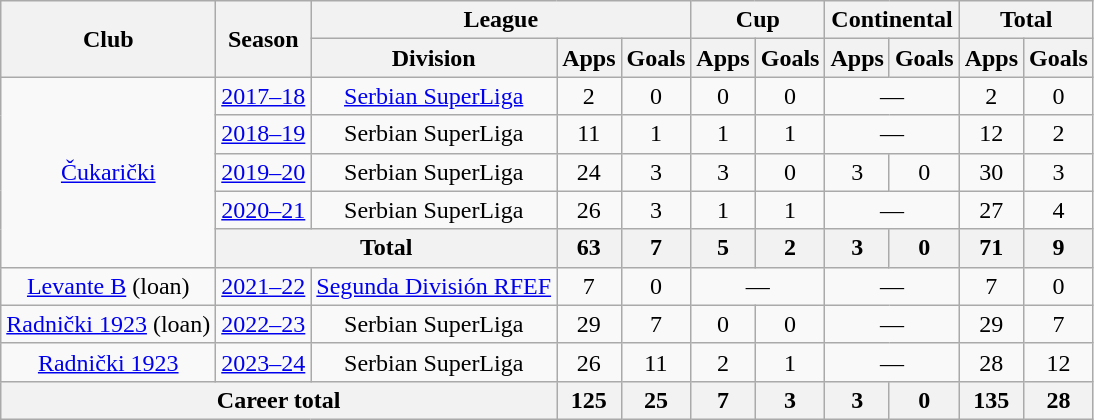<table class="wikitable" style="text-align:center">
<tr>
<th rowspan="2">Club</th>
<th rowspan="2">Season</th>
<th colspan="3">League</th>
<th colspan="2">Cup</th>
<th colspan="2">Continental</th>
<th colspan="2">Total</th>
</tr>
<tr>
<th>Division</th>
<th>Apps</th>
<th>Goals</th>
<th>Apps</th>
<th>Goals</th>
<th>Apps</th>
<th>Goals</th>
<th>Apps</th>
<th>Goals</th>
</tr>
<tr>
<td rowspan="5"><a href='#'>Čukarički</a></td>
<td><a href='#'>2017–18</a></td>
<td><a href='#'>Serbian SuperLiga</a></td>
<td>2</td>
<td>0</td>
<td>0</td>
<td>0</td>
<td colspan="2">—</td>
<td>2</td>
<td>0</td>
</tr>
<tr>
<td><a href='#'>2018–19</a></td>
<td>Serbian SuperLiga</td>
<td>11</td>
<td>1</td>
<td>1</td>
<td>1</td>
<td colspan="2">—</td>
<td>12</td>
<td>2</td>
</tr>
<tr>
<td><a href='#'>2019–20</a></td>
<td>Serbian SuperLiga</td>
<td>24</td>
<td>3</td>
<td>3</td>
<td>0</td>
<td>3</td>
<td>0</td>
<td>30</td>
<td>3</td>
</tr>
<tr>
<td><a href='#'>2020–21</a></td>
<td>Serbian SuperLiga</td>
<td>26</td>
<td>3</td>
<td>1</td>
<td>1</td>
<td colspan="2">—</td>
<td>27</td>
<td>4</td>
</tr>
<tr>
<th colspan="2">Total</th>
<th>63</th>
<th>7</th>
<th>5</th>
<th>2</th>
<th>3</th>
<th>0</th>
<th>71</th>
<th>9</th>
</tr>
<tr>
<td><a href='#'>Levante B</a> (loan)</td>
<td><a href='#'>2021–22</a></td>
<td><a href='#'>Segunda División RFEF</a></td>
<td>7</td>
<td>0</td>
<td colspan="2">—</td>
<td colspan="2">—</td>
<td>7</td>
<td>0</td>
</tr>
<tr>
<td><a href='#'>Radnički 1923</a> (loan)</td>
<td><a href='#'>2022–23</a></td>
<td>Serbian SuperLiga</td>
<td>29</td>
<td>7</td>
<td>0</td>
<td>0</td>
<td colspan="2">—</td>
<td>29</td>
<td>7</td>
</tr>
<tr>
<td><a href='#'>Radnički 1923</a></td>
<td><a href='#'>2023–24</a></td>
<td>Serbian SuperLiga</td>
<td>26</td>
<td>11</td>
<td>2</td>
<td>1</td>
<td colspan="2">—</td>
<td>28</td>
<td>12</td>
</tr>
<tr>
<th colspan="3">Career total</th>
<th>125</th>
<th>25</th>
<th>7</th>
<th>3</th>
<th>3</th>
<th>0</th>
<th>135</th>
<th>28</th>
</tr>
</table>
